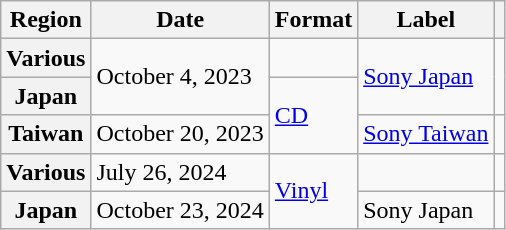<table class="wikitable plainrowheaders">
<tr>
<th scope="col">Region</th>
<th scope="col">Date</th>
<th scope="col">Format</th>
<th scope="col">Label</th>
<th scope="col"></th>
</tr>
<tr>
<th scope="row">Various</th>
<td rowspan="2">October 4, 2023</td>
<td></td>
<td rowspan="2"><a href='#'>Sony Japan</a></td>
<td style="text-align:center" rowspan="2"></td>
</tr>
<tr>
<th scope="row">Japan</th>
<td rowspan="2"><a href='#'>CD</a></td>
</tr>
<tr>
<th scope="row">Taiwan</th>
<td>October 20, 2023</td>
<td><a href='#'>Sony Taiwan</a></td>
<td style="text-align:center"></td>
</tr>
<tr>
<th scope="row">Various</th>
<td>July 26, 2024</td>
<td rowspan="2"><a href='#'>Vinyl</a></td>
<td></td>
<td style="text-align:center"></td>
</tr>
<tr>
<th scope="row">Japan</th>
<td>October 23, 2024</td>
<td>Sony Japan</td>
<td style="text-align:center"></td>
</tr>
</table>
